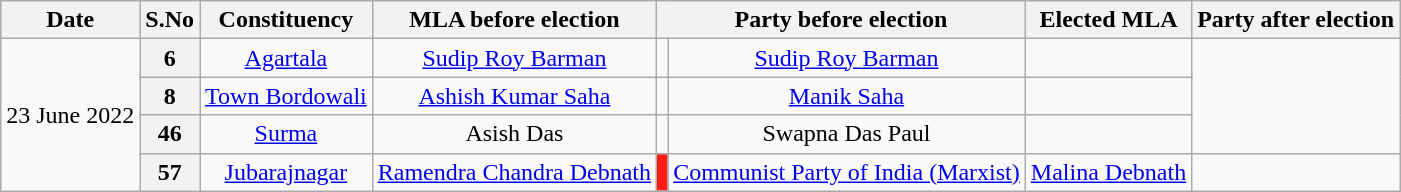<table class="wikitable sortable" style="text-align:center;">
<tr>
<th>Date</th>
<th>S.No</th>
<th>Constituency</th>
<th>MLA before election</th>
<th colspan="2">Party before election</th>
<th>Elected MLA</th>
<th colspan="2">Party after election</th>
</tr>
<tr>
<td rowspan="4">23 June 2022</td>
<th>6</th>
<td><a href='#'>Agartala</a></td>
<td><a href='#'>Sudip Roy Barman</a></td>
<td></td>
<td><a href='#'>Sudip Roy Barman</a></td>
<td></td>
</tr>
<tr>
<th>8</th>
<td><a href='#'>Town Bordowali</a></td>
<td><a href='#'>Ashish Kumar Saha</a></td>
<td></td>
<td><a href='#'>Manik Saha</a></td>
<td></td>
</tr>
<tr>
<th>46</th>
<td><a href='#'>Surma</a></td>
<td>Asish Das</td>
<td></td>
<td>Swapna Das Paul</td>
<td></td>
</tr>
<tr>
<th>57</th>
<td><a href='#'>Jubarajnagar</a></td>
<td><a href='#'>Ramendra Chandra Debnath</a></td>
<td bgcolor=#FF1D15></td>
<td><a href='#'>Communist Party of India (Marxist)</a></td>
<td><a href='#'>Malina Debnath</a></td>
<td></td>
</tr>
</table>
